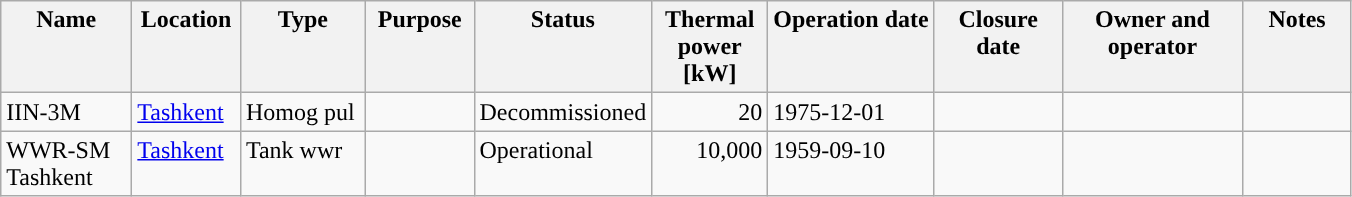<table class="wikitable" >
<tr valign="top">
<th width="80">Name</th>
<th width="65">Location</th>
<th width="76">Type</th>
<th width="65">Purpose</th>
<th width="91">Status</th>
<th width="70“">Thermal power [kW]</th>
<th width=„67“>Operation date</th>
<th width="78“">Closure date</th>
<th width="113“">Owner and operator</th>
<th width="65">Notes</th>
</tr>
<tr valign="top">
<td>IIN-3M</td>
<td><a href='#'>Tashkent</a></td>
<td>Homog pul</td>
<td></td>
<td>Decommissioned</td>
<td align="right">20</td>
<td>1975-12-01</td>
<td></td>
<td></td>
<td></td>
</tr>
<tr valign="top">
<td>WWR-SM Tashkent</td>
<td><a href='#'>Tashkent</a></td>
<td>Tank wwr</td>
<td></td>
<td>Operational</td>
<td align="right">10,000</td>
<td>1959-09-10</td>
<td></td>
<td></td>
<td></td>
</tr>
</table>
